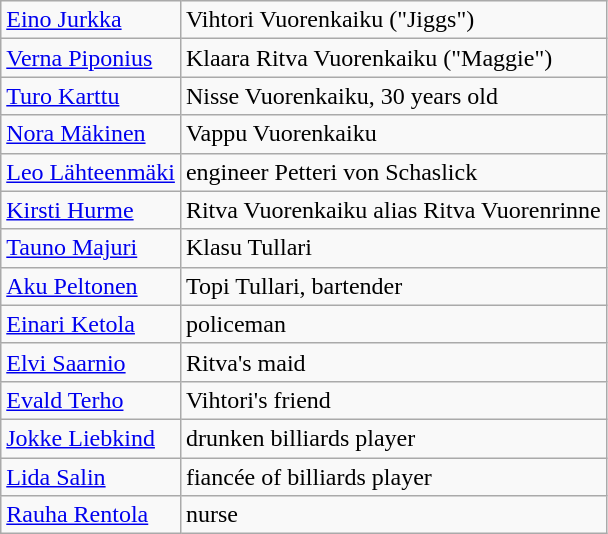<table class="wikitable">
<tr>
<td><a href='#'>Eino Jurkka</a></td>
<td>Vihtori Vuorenkaiku ("Jiggs")</td>
</tr>
<tr>
<td><a href='#'>Verna Piponius</a></td>
<td>Klaara Ritva Vuorenkaiku ("Maggie")</td>
</tr>
<tr>
<td><a href='#'>Turo Karttu</a></td>
<td>Nisse Vuorenkaiku, 30 years old</td>
</tr>
<tr>
<td><a href='#'>Nora Mäkinen</a></td>
<td>Vappu Vuorenkaiku</td>
</tr>
<tr>
<td><a href='#'>Leo Lähteenmäki</a></td>
<td>engineer Petteri von Schaslick</td>
</tr>
<tr>
<td><a href='#'>Kirsti Hurme</a></td>
<td>Ritva Vuorenkaiku alias Ritva Vuorenrinne</td>
</tr>
<tr>
<td><a href='#'>Tauno Majuri</a></td>
<td>Klasu Tullari</td>
</tr>
<tr>
<td><a href='#'>Aku Peltonen</a></td>
<td>Topi Tullari, bartender</td>
</tr>
<tr>
<td><a href='#'>Einari Ketola</a></td>
<td>policeman</td>
</tr>
<tr>
<td><a href='#'>Elvi Saarnio</a></td>
<td>Ritva's maid</td>
</tr>
<tr>
<td><a href='#'>Evald Terho</a></td>
<td>Vihtori's friend</td>
</tr>
<tr>
<td><a href='#'>Jokke Liebkind</a></td>
<td>drunken billiards player</td>
</tr>
<tr>
<td><a href='#'>Lida Salin</a></td>
<td>fiancée of billiards player</td>
</tr>
<tr>
<td><a href='#'>Rauha Rentola</a></td>
<td>nurse</td>
</tr>
</table>
